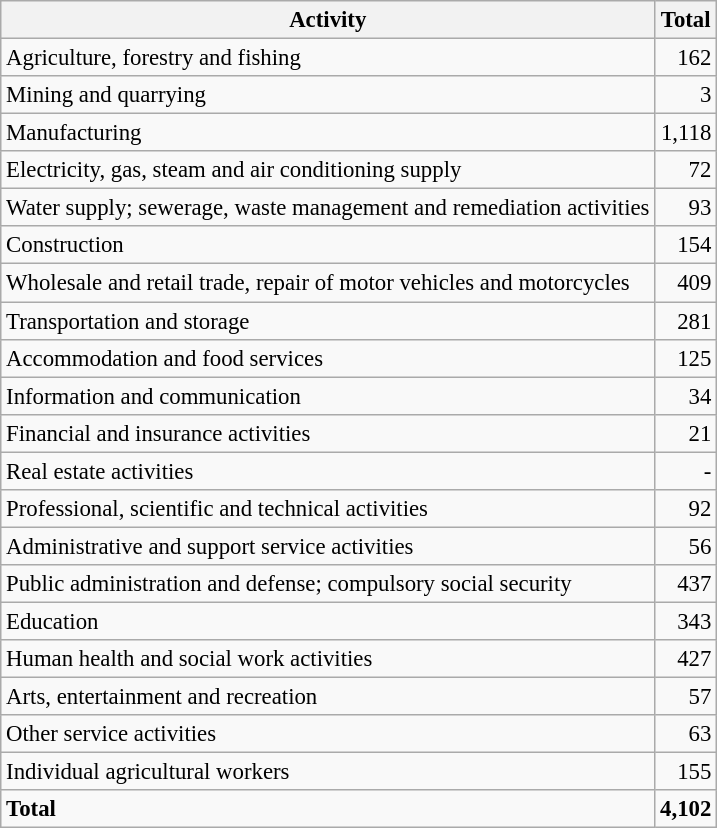<table class="wikitable sortable" style="font-size:95%;">
<tr>
<th>Activity</th>
<th>Total</th>
</tr>
<tr>
<td>Agriculture, forestry and fishing</td>
<td align="right">162</td>
</tr>
<tr>
<td>Mining and quarrying</td>
<td align="right">3</td>
</tr>
<tr>
<td>Manufacturing</td>
<td align="right">1,118</td>
</tr>
<tr>
<td>Electricity, gas, steam and air conditioning supply</td>
<td align="right">72</td>
</tr>
<tr>
<td>Water supply; sewerage, waste management and remediation activities</td>
<td align="right">93</td>
</tr>
<tr>
<td>Construction</td>
<td align="right">154</td>
</tr>
<tr>
<td>Wholesale and retail trade, repair of motor vehicles and motorcycles</td>
<td align="right">409</td>
</tr>
<tr>
<td>Transportation and storage</td>
<td align="right">281</td>
</tr>
<tr>
<td>Accommodation and food services</td>
<td align="right">125</td>
</tr>
<tr>
<td>Information and communication</td>
<td align="right">34</td>
</tr>
<tr>
<td>Financial and insurance activities</td>
<td align="right">21</td>
</tr>
<tr>
<td>Real estate activities</td>
<td align="right">-</td>
</tr>
<tr>
<td>Professional, scientific and technical activities</td>
<td align="right">92</td>
</tr>
<tr>
<td>Administrative and support service activities</td>
<td align="right">56</td>
</tr>
<tr>
<td>Public administration and defense; compulsory social security</td>
<td align="right">437</td>
</tr>
<tr>
<td>Education</td>
<td align="right">343</td>
</tr>
<tr>
<td>Human health and social work activities</td>
<td align="right">427</td>
</tr>
<tr>
<td>Arts, entertainment and recreation</td>
<td align="right">57</td>
</tr>
<tr>
<td>Other service activities</td>
<td align="right">63</td>
</tr>
<tr>
<td>Individual agricultural workers</td>
<td align="right">155</td>
</tr>
<tr class="sortbottom">
<td><strong>Total</strong></td>
<td align="right"><strong>4,102</strong></td>
</tr>
</table>
